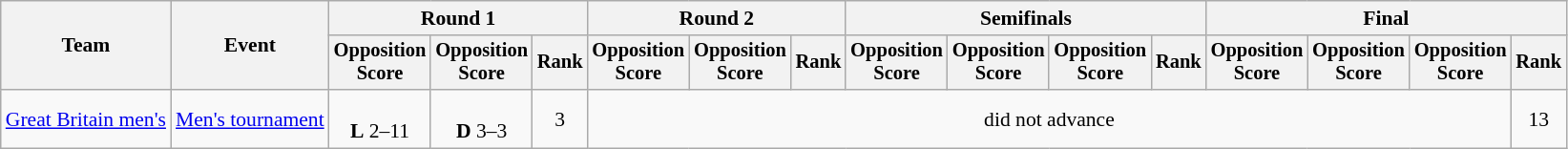<table class=wikitable style=font-size:90%;text-align:center>
<tr>
<th rowspan=2>Team</th>
<th rowspan=2>Event</th>
<th colspan=3>Round 1</th>
<th colspan=3>Round 2</th>
<th colspan=4>Semifinals</th>
<th colspan=4>Final</th>
</tr>
<tr style=font-size:95%>
<th>Opposition<br>Score</th>
<th>Opposition<br>Score</th>
<th>Rank</th>
<th>Opposition<br>Score</th>
<th>Opposition<br>Score</th>
<th>Rank</th>
<th>Opposition<br>Score</th>
<th>Opposition<br>Score</th>
<th>Opposition<br>Score</th>
<th>Rank</th>
<th>Opposition<br>Score</th>
<th>Opposition<br>Score</th>
<th>Opposition<br>Score</th>
<th>Rank</th>
</tr>
<tr>
<td align=left><a href='#'>Great Britain men's</a></td>
<td align=left><a href='#'>Men's tournament</a></td>
<td><br><strong>L</strong> 2–11</td>
<td><br><strong>D</strong> 3–3</td>
<td>3</td>
<td colspan=10>did not advance</td>
<td>13</td>
</tr>
</table>
